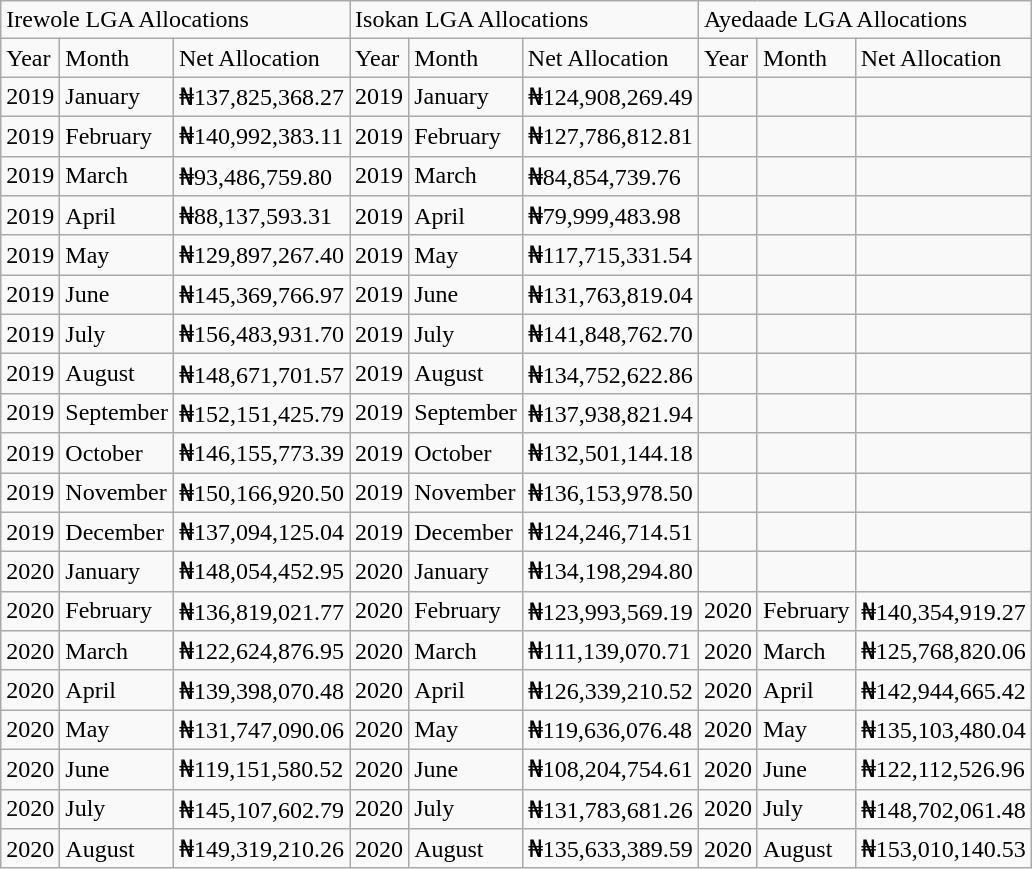<table class="wikitable">
<tr>
<td colspan="3">Irewole LGA Allocations</td>
<td colspan="3">Isokan LGA Allocations</td>
<td colspan="3">Ayedaade LGA Allocations</td>
</tr>
<tr>
<td>Year</td>
<td>Month</td>
<td>Net Allocation</td>
<td>Year</td>
<td>Month</td>
<td>Net Allocation</td>
<td>Year</td>
<td>Month</td>
<td>Net Allocation</td>
</tr>
<tr>
<td>2019</td>
<td>January</td>
<td>₦137,825,368.27</td>
<td>2019</td>
<td>January</td>
<td>₦124,908,269.49</td>
<td></td>
<td></td>
<td></td>
</tr>
<tr>
<td>2019</td>
<td>February</td>
<td>₦140,992,383.11</td>
<td>2019</td>
<td>February</td>
<td>₦127,786,812.81</td>
<td></td>
<td></td>
<td></td>
</tr>
<tr>
<td>2019</td>
<td>March</td>
<td>₦93,486,759.80</td>
<td>2019</td>
<td>March</td>
<td>₦84,854,739.76</td>
<td></td>
<td></td>
<td></td>
</tr>
<tr>
<td>2019</td>
<td>April</td>
<td>₦88,137,593.31</td>
<td>2019</td>
<td>April</td>
<td>₦79,999,483.98</td>
<td></td>
<td></td>
<td></td>
</tr>
<tr>
<td>2019</td>
<td>May</td>
<td>₦129,897,267.40</td>
<td>2019</td>
<td>May</td>
<td>₦117,715,331.54</td>
<td></td>
<td></td>
<td></td>
</tr>
<tr>
<td>2019</td>
<td>June</td>
<td>₦145,369,766.97</td>
<td>2019</td>
<td>June</td>
<td>₦131,763,819.04</td>
<td></td>
<td></td>
<td></td>
</tr>
<tr>
<td>2019</td>
<td>July</td>
<td>₦156,483,931.70</td>
<td>2019</td>
<td>July</td>
<td>₦141,848,762.70</td>
<td></td>
<td></td>
<td></td>
</tr>
<tr>
<td>2019</td>
<td>August</td>
<td>₦148,671,701.57</td>
<td>2019</td>
<td>August</td>
<td>₦134,752,622.86</td>
<td></td>
<td></td>
<td></td>
</tr>
<tr>
<td>2019</td>
<td>September</td>
<td>₦152,151,425.79</td>
<td>2019</td>
<td>September</td>
<td>₦137,938,821.94</td>
<td></td>
<td></td>
<td></td>
</tr>
<tr>
<td>2019</td>
<td>October</td>
<td>₦146,155,773.39</td>
<td>2019</td>
<td>October</td>
<td>₦132,501,144.18</td>
<td></td>
<td></td>
<td></td>
</tr>
<tr>
<td>2019</td>
<td>November</td>
<td>₦150,166,920.50</td>
<td>2019</td>
<td>November</td>
<td>₦136,153,978.50</td>
<td></td>
<td></td>
<td></td>
</tr>
<tr>
<td>2019</td>
<td>December</td>
<td>₦137,094,125.04</td>
<td>2019</td>
<td>December</td>
<td>₦124,246,714.51</td>
<td></td>
<td></td>
<td></td>
</tr>
<tr>
<td>2020</td>
<td>January</td>
<td>₦148,054,452.95</td>
<td>2020</td>
<td>January</td>
<td>₦134,198,294.80</td>
<td></td>
<td></td>
<td></td>
</tr>
<tr>
<td>2020</td>
<td>February</td>
<td>₦136,819,021.77</td>
<td>2020</td>
<td>February</td>
<td>₦123,993,569.19</td>
<td>2020</td>
<td>February</td>
<td>₦140,354,919.27</td>
</tr>
<tr>
<td>2020</td>
<td>March</td>
<td>₦122,624,876.95</td>
<td>2020</td>
<td>March</td>
<td>₦111,139,070.71</td>
<td>2020</td>
<td>March</td>
<td>₦125,768,820.06</td>
</tr>
<tr>
<td>2020</td>
<td>April</td>
<td>₦139,398,070.48</td>
<td>2020</td>
<td>April</td>
<td>₦126,339,210.52</td>
<td>2020</td>
<td>April</td>
<td>₦142,944,665.42</td>
</tr>
<tr>
<td>2020</td>
<td>May</td>
<td>₦131,747,090.06</td>
<td>2020</td>
<td>May</td>
<td>₦119,636,076.48</td>
<td>2020</td>
<td>May</td>
<td>₦135,103,480.04</td>
</tr>
<tr>
<td>2020</td>
<td>June</td>
<td>₦119,151,580.52</td>
<td>2020</td>
<td>June</td>
<td>₦108,204,754.61</td>
<td>2020</td>
<td>June</td>
<td>₦122,112,526.96</td>
</tr>
<tr>
<td>2020</td>
<td>July</td>
<td>₦145,107,602.79</td>
<td>2020</td>
<td>July</td>
<td>₦131,783,681.26</td>
<td>2020</td>
<td>July</td>
<td>₦148,702,061.48</td>
</tr>
<tr>
<td>2020</td>
<td>August</td>
<td>₦149,319,210.26</td>
<td>2020</td>
<td>August</td>
<td>₦135,633,389.59</td>
<td>2020</td>
<td>August</td>
<td>₦153,010,140.53</td>
</tr>
</table>
